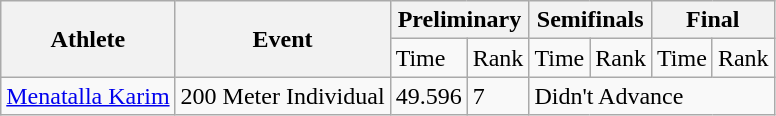<table class="wikitable">
<tr>
<th rowspan="2">Athlete</th>
<th rowspan="2">Event</th>
<th colspan="2">Preliminary</th>
<th colspan="2">Semifinals</th>
<th colspan="2">Final</th>
</tr>
<tr>
<td>Time</td>
<td>Rank</td>
<td>Time</td>
<td>Rank</td>
<td>Time</td>
<td>Rank</td>
</tr>
<tr>
<td><a href='#'>Menatalla Karim</a></td>
<td>200 Meter Individual</td>
<td>49.596</td>
<td>7</td>
<td colspan="4">Didn't Advance</td>
</tr>
</table>
